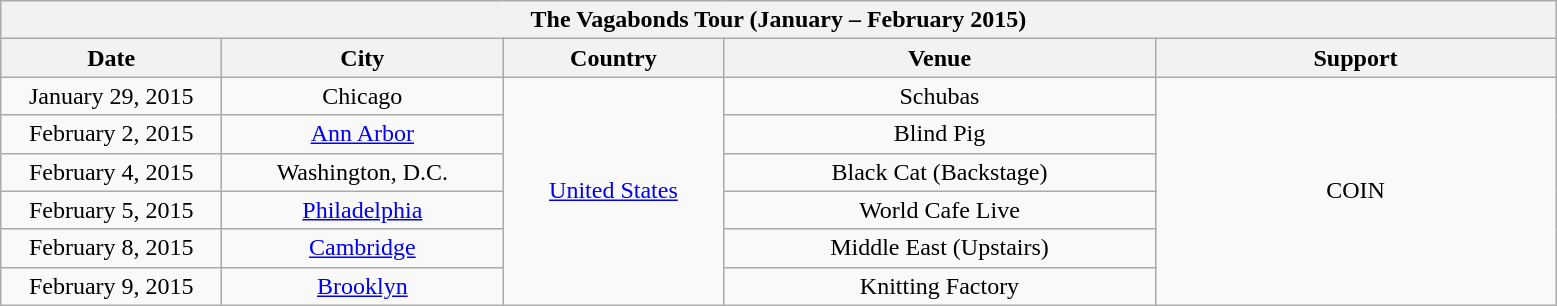<table class="wikitable" style="text-align:center;">
<tr>
<th colspan="5">The Vagabonds Tour (January – February 2015)</th>
</tr>
<tr>
<th style="width:140px;">Date</th>
<th style="width:180px;">City</th>
<th style="width:140px;">Country</th>
<th style="width:280px;">Venue</th>
<th style="width:260px;">Support</th>
</tr>
<tr>
<td>January 29, 2015</td>
<td>Chicago</td>
<td rowspan="6"><a href='#'>United States</a></td>
<td>Schubas</td>
<td rowspan="6">COIN</td>
</tr>
<tr>
<td>February 2, 2015</td>
<td><a href='#'>Ann Arbor</a></td>
<td>Blind Pig</td>
</tr>
<tr>
<td>February 4, 2015</td>
<td>Washington, D.C.</td>
<td>Black Cat (Backstage)</td>
</tr>
<tr>
<td>February 5, 2015</td>
<td><a href='#'>Philadelphia</a></td>
<td>World Cafe Live</td>
</tr>
<tr>
<td>February 8, 2015</td>
<td><a href='#'>Cambridge</a></td>
<td>Middle East (Upstairs)</td>
</tr>
<tr>
<td>February 9, 2015</td>
<td><a href='#'>Brooklyn</a></td>
<td>Knitting Factory</td>
</tr>
</table>
